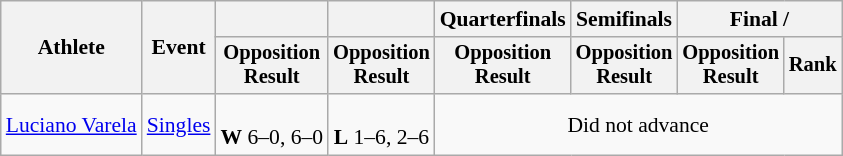<table class="wikitable" style="font-size:90%;">
<tr>
<th rowspan=2>Athlete</th>
<th rowspan=2>Event</th>
<th></th>
<th></th>
<th>Quarterfinals</th>
<th>Semifinals</th>
<th colspan=2>Final / </th>
</tr>
<tr style="font-size:95%">
<th>Opposition<br>Result</th>
<th>Opposition<br>Result</th>
<th>Opposition<br>Result</th>
<th>Opposition<br>Result</th>
<th>Opposition<br>Result</th>
<th>Rank</th>
</tr>
<tr align=center>
<td align=left><a href='#'>Luciano Varela</a></td>
<td align=left><a href='#'>Singles</a></td>
<td><br><strong>W</strong> 6–0, 6–0</td>
<td><br><strong>L</strong> 1–6, 2–6</td>
<td colspan=4>Did not advance</td>
</tr>
</table>
